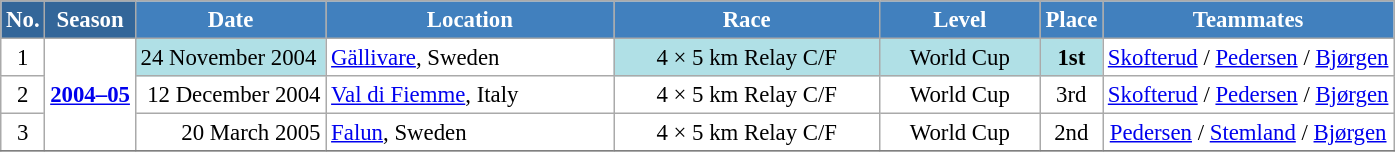<table class="wikitable sortable" style="font-size:95%; text-align:center; border:grey solid 1px; border-collapse:collapse; background:#ffffff;">
<tr style="background:#efefef;">
<th style="background-color:#369; color:white;">No.</th>
<th style="background-color:#369; color:white;">Season</th>
<th style="background-color:#4180be; color:white; width:120px;">Date</th>
<th style="background-color:#4180be; color:white; width:185px;">Location</th>
<th style="background-color:#4180be; color:white; width:170px;">Race</th>
<th style="background-color:#4180be; color:white; width:100px;">Level</th>
<th style="background-color:#4180be; color:white;">Place</th>
<th style="background-color:#4180be; color:white;">Teammates</th>
</tr>
<tr>
<td align=center>1</td>
<td rowspan=3 align=center><strong><a href='#'>2004–05</a></strong></td>
<td align=left bgcolor="#BOEOE6" align=right>24 November 2004</td>
<td align=left> <a href='#'>Gällivare</a>, Sweden</td>
<td bgcolor="#BOEOE6" align=center>4 × 5 km Relay C/F</td>
<td bgcolor="#BOEOE6">World Cup</td>
<td bgcolor="#BOEOE6"><strong>1st</strong></td>
<td><a href='#'>Skofterud</a> / <a href='#'>Pedersen</a> / <a href='#'>Bjørgen</a></td>
</tr>
<tr>
<td align=center>2</td>
<td align=right>12 December 2004</td>
<td align=left> <a href='#'>Val di Fiemme</a>, Italy</td>
<td>4 × 5 km Relay C/F</td>
<td>World Cup</td>
<td>3rd</td>
<td><a href='#'>Skofterud</a> / <a href='#'>Pedersen</a> / <a href='#'>Bjørgen</a></td>
</tr>
<tr>
<td align=center>3</td>
<td align=right>20 March 2005</td>
<td align=left> <a href='#'>Falun</a>, Sweden</td>
<td>4 × 5 km Relay C/F</td>
<td>World Cup</td>
<td>2nd</td>
<td><a href='#'>Pedersen</a> / <a href='#'>Stemland</a> / <a href='#'>Bjørgen</a></td>
</tr>
<tr>
</tr>
</table>
